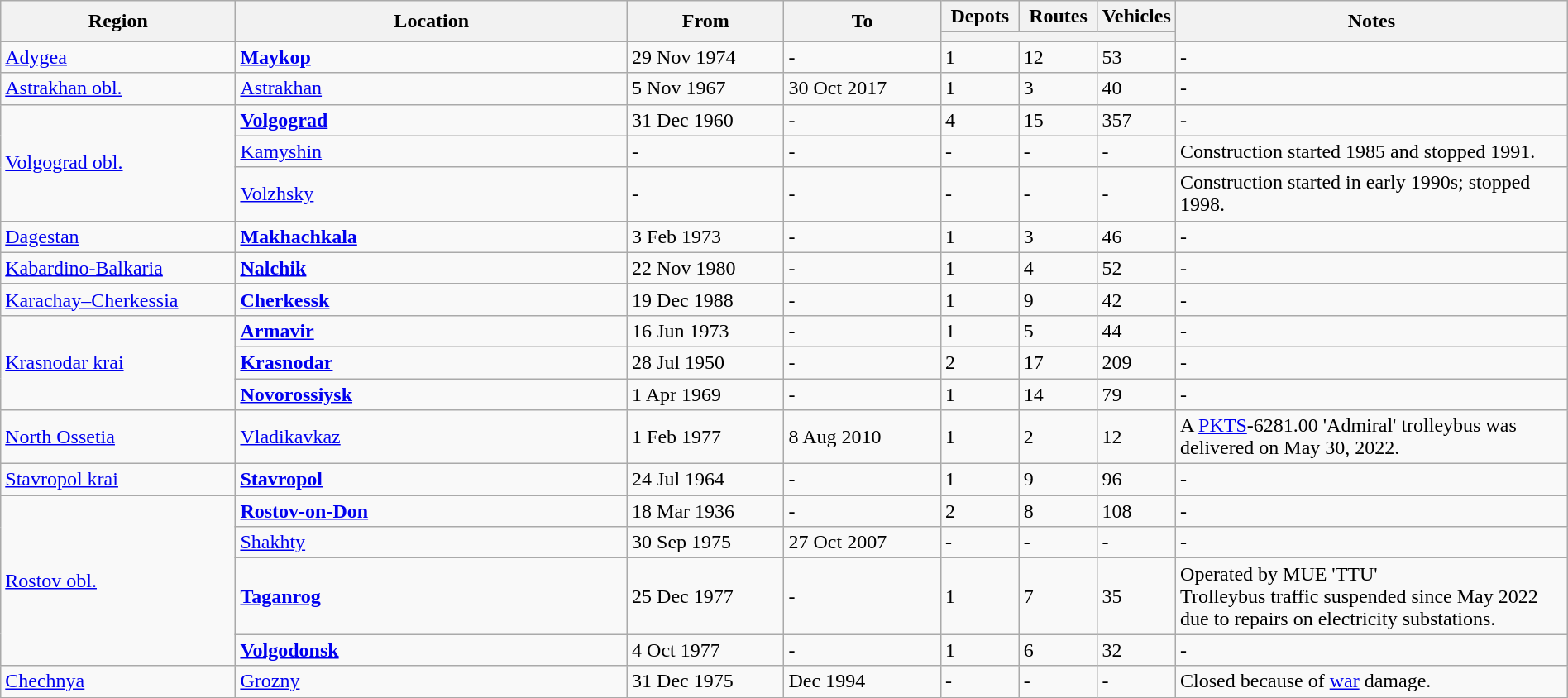<table class="wikitable" width=100%>
<tr>
<th width=15% rowspan=2>Region</th>
<th width=25% rowspan=2>Location</th>
<th width=10% rowspan=2>From</th>
<th width=10% rowspan=2>To</th>
<th width=5%>Depots</th>
<th width=5%>Routes</th>
<th width=5%>Vehicles</th>
<th width=25% rowspan=2>Notes</th>
</tr>
<tr>
<th colspan=3></th>
</tr>
<tr>
<td> <a href='#'>Adygea</a></td>
<td> <strong><a href='#'>Maykop</a></strong></td>
<td>29 Nov 1974</td>
<td>-</td>
<td>1</td>
<td>12</td>
<td>53</td>
<td>-</td>
</tr>
<tr>
<td> <a href='#'>Astrakhan obl.</a></td>
<td> <a href='#'>Astrakhan</a></td>
<td>5 Nov 1967</td>
<td>30 Oct 2017</td>
<td>1</td>
<td>3</td>
<td>40</td>
<td>-</td>
</tr>
<tr>
<td rowspan=3> <a href='#'>Volgograd obl.</a></td>
<td> <strong><a href='#'>Volgograd</a></strong></td>
<td>31 Dec 1960</td>
<td>-</td>
<td>4</td>
<td>15</td>
<td>357</td>
<td>-</td>
</tr>
<tr>
<td> <a href='#'>Kamyshin</a></td>
<td>-</td>
<td>-</td>
<td>-</td>
<td>-</td>
<td>-</td>
<td>Construction started 1985 and stopped 1991.</td>
</tr>
<tr>
<td> <a href='#'>Volzhsky</a></td>
<td>-</td>
<td>-</td>
<td>-</td>
<td>-</td>
<td>-</td>
<td>Construction started in early 1990s; stopped 1998.</td>
</tr>
<tr>
<td> <a href='#'>Dagestan</a></td>
<td> <strong><a href='#'>Makhachkala</a></strong></td>
<td>3 Feb 1973</td>
<td>-</td>
<td>1</td>
<td>3</td>
<td>46</td>
<td>-</td>
</tr>
<tr>
<td> <a href='#'>Kabardino-Balkaria</a></td>
<td> <strong><a href='#'>Nalchik</a></strong></td>
<td>22 Nov 1980</td>
<td>-</td>
<td>1</td>
<td>4</td>
<td>52</td>
<td>-</td>
</tr>
<tr>
<td> <a href='#'>Karachay–Cherkessia</a></td>
<td> <strong><a href='#'>Cherkessk</a></strong></td>
<td>19 Dec 1988</td>
<td>-</td>
<td>1</td>
<td>9</td>
<td>42</td>
<td>-</td>
</tr>
<tr>
<td rowspan=3> <a href='#'>Krasnodar krai</a></td>
<td> <strong><a href='#'>Armavir</a></strong></td>
<td>16 Jun 1973</td>
<td>-</td>
<td>1</td>
<td>5</td>
<td>44</td>
<td>-</td>
</tr>
<tr>
<td> <strong><a href='#'>Krasnodar</a></strong></td>
<td>28 Jul 1950</td>
<td>-</td>
<td>2</td>
<td>17</td>
<td>209</td>
<td>-</td>
</tr>
<tr>
<td> <strong><a href='#'>Novorossiysk</a></strong></td>
<td>1 Apr 1969</td>
<td>-</td>
<td>1</td>
<td>14</td>
<td>79</td>
<td>-</td>
</tr>
<tr>
<td> <a href='#'>North Ossetia</a></td>
<td> <a href='#'>Vladikavkaz</a></td>
<td>1 Feb 1977</td>
<td>8 Aug 2010</td>
<td>1</td>
<td>2</td>
<td>12</td>
<td>A <a href='#'>PKTS</a>-6281.00 'Admiral' trolleybus was delivered on May 30, 2022.</td>
</tr>
<tr>
<td> <a href='#'>Stavropol krai</a></td>
<td> <strong><a href='#'>Stavropol</a></strong></td>
<td>24 Jul 1964</td>
<td>-</td>
<td>1</td>
<td>9</td>
<td>96</td>
<td>-</td>
</tr>
<tr>
<td rowspan=4> <a href='#'>Rostov obl.</a></td>
<td> <strong><a href='#'>Rostov-on-Don</a></strong></td>
<td>18 Mar 1936</td>
<td>-</td>
<td>2</td>
<td>8</td>
<td>108</td>
<td>-</td>
</tr>
<tr>
<td> <a href='#'>Shakhty</a></td>
<td>30 Sep 1975</td>
<td>27 Oct 2007</td>
<td>-</td>
<td>-</td>
<td>-</td>
<td>-</td>
</tr>
<tr>
<td> <strong><a href='#'>Taganrog</a></strong></td>
<td>25 Dec 1977</td>
<td>-</td>
<td>1</td>
<td>7</td>
<td>35</td>
<td>Operated by MUE 'TTU'<br>Trolleybus traffic suspended since May 2022 due to repairs on electricity substations.</td>
</tr>
<tr>
<td> <strong><a href='#'>Volgodonsk</a></strong></td>
<td>4 Oct 1977</td>
<td>-</td>
<td>1</td>
<td>6</td>
<td>32</td>
<td>-</td>
</tr>
<tr>
<td> <a href='#'>Chechnya</a></td>
<td> <a href='#'>Grozny</a></td>
<td>31 Dec 1975</td>
<td>Dec 1994</td>
<td>-</td>
<td>-</td>
<td>-</td>
<td>Closed because of <a href='#'>war</a> damage.</td>
</tr>
</table>
